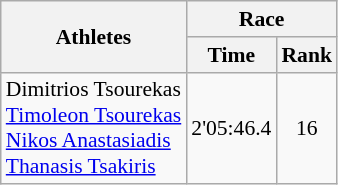<table class="wikitable" border="1" style="font-size:90%">
<tr>
<th rowspan=2>Athletes</th>
<th colspan=2>Race</th>
</tr>
<tr>
<th>Time</th>
<th>Rank</th>
</tr>
<tr>
<td>Dimitrios Tsourekas<br><a href='#'>Timoleon Tsourekas</a><br><a href='#'>Nikos Anastasiadis</a><br><a href='#'>Thanasis Tsakiris</a></td>
<td align=center>2'05:46.4</td>
<td align=center>16</td>
</tr>
</table>
